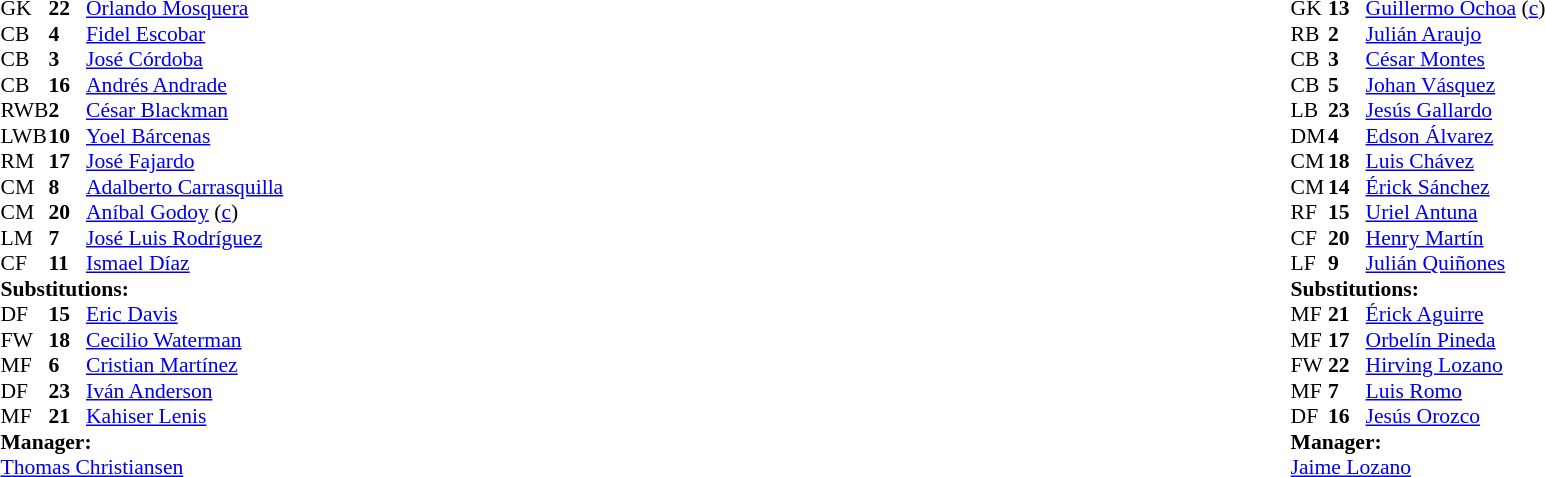<table width="100%">
<tr>
<td valign="top" width="40%"><br><table style="font-size:90%" cellspacing="0" cellpadding="0">
<tr>
<th width=25></th>
<th width=25></th>
</tr>
<tr>
<td>GK</td>
<td><strong>22</strong></td>
<td><a href='#'>Orlando Mosquera</a></td>
</tr>
<tr>
<td>CB</td>
<td><strong>4</strong></td>
<td><a href='#'>Fidel Escobar</a></td>
</tr>
<tr>
<td>CB</td>
<td><strong>3</strong></td>
<td><a href='#'>José Córdoba</a></td>
<td></td>
<td></td>
</tr>
<tr>
<td>CB</td>
<td><strong>16</strong></td>
<td><a href='#'>Andrés Andrade</a></td>
</tr>
<tr>
<td>RWB</td>
<td><strong>2</strong></td>
<td><a href='#'>César Blackman</a></td>
<td></td>
<td></td>
</tr>
<tr>
<td>LWB</td>
<td><strong>10</strong></td>
<td><a href='#'>Yoel Bárcenas</a></td>
<td></td>
<td></td>
</tr>
<tr>
<td>RM</td>
<td><strong>17</strong></td>
<td><a href='#'>José Fajardo</a></td>
</tr>
<tr>
<td>CM</td>
<td><strong>8</strong></td>
<td><a href='#'>Adalberto Carrasquilla</a></td>
<td></td>
</tr>
<tr>
<td>CM</td>
<td><strong>20</strong></td>
<td><a href='#'>Aníbal Godoy</a> (<a href='#'>c</a>)</td>
<td></td>
<td></td>
</tr>
<tr>
<td>LM</td>
<td><strong>7</strong></td>
<td><a href='#'>José Luis Rodríguez</a></td>
</tr>
<tr>
<td>CF</td>
<td><strong>11</strong></td>
<td><a href='#'>Ismael Díaz</a></td>
<td></td>
<td></td>
</tr>
<tr>
<td colspan=3><strong>Substitutions:</strong></td>
</tr>
<tr>
<td>DF</td>
<td><strong>15</strong></td>
<td><a href='#'>Eric Davis</a></td>
<td></td>
<td></td>
</tr>
<tr>
<td>FW</td>
<td><strong>18</strong></td>
<td><a href='#'>Cecilio Waterman</a></td>
<td></td>
<td></td>
</tr>
<tr>
<td>MF</td>
<td><strong>6</strong></td>
<td><a href='#'>Cristian Martínez</a></td>
<td></td>
<td></td>
</tr>
<tr>
<td>DF</td>
<td><strong>23</strong></td>
<td><a href='#'>Iván Anderson</a></td>
<td></td>
<td></td>
</tr>
<tr>
<td>MF</td>
<td><strong>21</strong></td>
<td><a href='#'>Kahiser Lenis</a></td>
<td></td>
<td></td>
</tr>
<tr>
<td colspan=3><strong>Manager:</strong></td>
</tr>
<tr>
<td colspan=3> <a href='#'>Thomas Christiansen</a></td>
</tr>
</table>
</td>
<td valign="top"></td>
<td valign="top" width="50%"><br><table style="font-size:90%; margin:auto" cellspacing="0" cellpadding="0">
<tr>
<th width=25></th>
<th width=25></th>
</tr>
<tr>
<td>GK</td>
<td><strong>13</strong></td>
<td><a href='#'>Guillermo Ochoa</a> (<a href='#'>c</a>)</td>
</tr>
<tr>
<td>RB</td>
<td><strong>2</strong></td>
<td><a href='#'>Julián Araujo</a></td>
<td></td>
<td></td>
</tr>
<tr>
<td>CB</td>
<td><strong>3</strong></td>
<td><a href='#'>César Montes</a></td>
</tr>
<tr>
<td>CB</td>
<td><strong>5</strong></td>
<td><a href='#'>	Johan Vásquez</a></td>
<td></td>
<td></td>
</tr>
<tr>
<td>LB</td>
<td><strong>23</strong></td>
<td><a href='#'>Jesús Gallardo</a></td>
</tr>
<tr>
<td>DM</td>
<td><strong>4</strong></td>
<td><a href='#'>Edson Álvarez</a></td>
<td></td>
<td></td>
</tr>
<tr>
<td>CM</td>
<td><strong>18</strong></td>
<td><a href='#'>Luis Chávez</a></td>
<td></td>
</tr>
<tr>
<td>CM</td>
<td><strong>14</strong></td>
<td><a href='#'>Érick Sánchez</a></td>
<td></td>
<td></td>
</tr>
<tr>
<td>RF</td>
<td><strong>15</strong></td>
<td><a href='#'>Uriel Antuna</a></td>
</tr>
<tr>
<td>CF</td>
<td><strong>20</strong></td>
<td><a href='#'>Henry Martín</a></td>
</tr>
<tr>
<td>LF</td>
<td><strong>9</strong></td>
<td><a href='#'>Julián Quiñones</a></td>
<td></td>
<td></td>
</tr>
<tr>
<td colspan=3><strong>Substitutions:</strong></td>
</tr>
<tr>
<td>MF</td>
<td><strong>21</strong></td>
<td><a href='#'>Érick Aguirre</a></td>
<td></td>
<td></td>
</tr>
<tr>
<td>MF</td>
<td><strong>17</strong></td>
<td><a href='#'>Orbelín Pineda</a></td>
<td></td>
<td></td>
</tr>
<tr>
<td>FW</td>
<td><strong>22</strong></td>
<td><a href='#'>Hirving Lozano</a></td>
<td></td>
<td></td>
</tr>
<tr>
<td>MF</td>
<td><strong>7</strong></td>
<td><a href='#'>Luis Romo</a></td>
<td></td>
<td></td>
</tr>
<tr>
<td>DF</td>
<td><strong>16</strong></td>
<td><a href='#'>Jesús Orozco</a></td>
<td></td>
<td></td>
</tr>
<tr>
<td colspan=3><strong>Manager:</strong></td>
</tr>
<tr>
<td colspan=3><a href='#'>Jaime Lozano</a></td>
</tr>
</table>
</td>
</tr>
</table>
